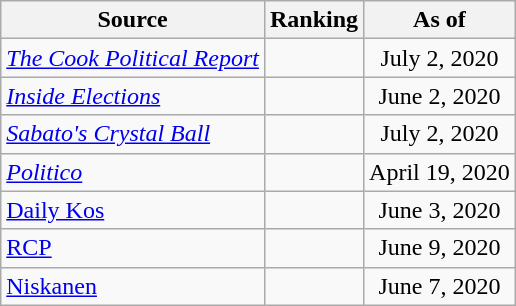<table class="wikitable" style="text-align:center">
<tr>
<th>Source</th>
<th>Ranking</th>
<th>As of</th>
</tr>
<tr>
<td align=left><em><a href='#'>The Cook Political Report</a></em></td>
<td></td>
<td>July 2, 2020</td>
</tr>
<tr>
<td align=left><em><a href='#'>Inside Elections</a></em></td>
<td></td>
<td>June 2, 2020</td>
</tr>
<tr>
<td align=left><em><a href='#'>Sabato's Crystal Ball</a></em></td>
<td></td>
<td>July 2, 2020</td>
</tr>
<tr>
<td align="left"><em><a href='#'>Politico</a></em></td>
<td></td>
<td>April 19, 2020</td>
</tr>
<tr>
<td align="left"><a href='#'>Daily Kos</a></td>
<td></td>
<td>June 3, 2020</td>
</tr>
<tr>
<td align="left"><a href='#'>RCP</a></td>
<td></td>
<td>June 9, 2020</td>
</tr>
<tr>
<td align="left"><a href='#'>Niskanen</a></td>
<td></td>
<td>June 7, 2020</td>
</tr>
</table>
